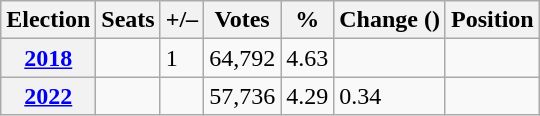<table class="wikitable">
<tr>
<th>Election</th>
<th>Seats</th>
<th>+/–</th>
<th>Votes</th>
<th>%</th>
<th>Change (<a href='#'></a>)</th>
<th>Position</th>
</tr>
<tr>
<th><a href='#'>2018</a></th>
<td></td>
<td> 1</td>
<td>64,792</td>
<td>4.63</td>
<td></td>
<td></td>
</tr>
<tr>
<th><a href='#'>2022</a></th>
<td></td>
<td></td>
<td>57,736</td>
<td>4.29</td>
<td> 0.34</td>
<td></td>
</tr>
</table>
